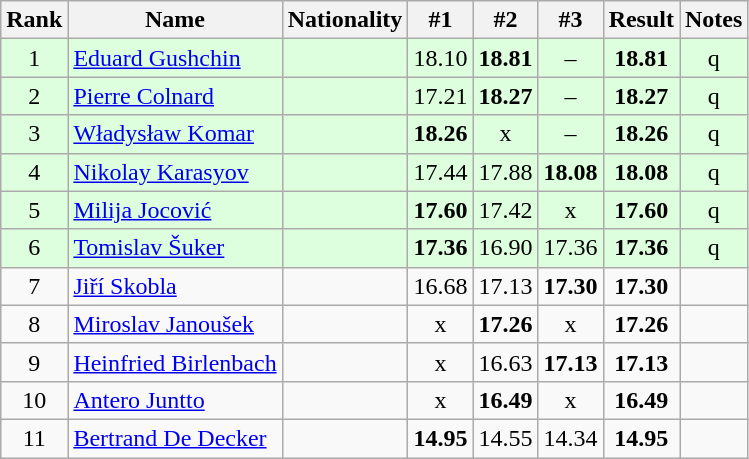<table class="wikitable sortable" style="text-align:center">
<tr>
<th>Rank</th>
<th>Name</th>
<th>Nationality</th>
<th>#1</th>
<th>#2</th>
<th>#3</th>
<th>Result</th>
<th>Notes</th>
</tr>
<tr bgcolor=ddffdd>
<td>1</td>
<td align="left"><a href='#'>Eduard Gushchin</a></td>
<td align=left></td>
<td>18.10</td>
<td><strong>18.81</strong></td>
<td>–</td>
<td><strong>18.81</strong></td>
<td>q</td>
</tr>
<tr bgcolor=ddffdd>
<td>2</td>
<td align="left"><a href='#'>Pierre Colnard</a></td>
<td align=left></td>
<td>17.21</td>
<td><strong>18.27</strong></td>
<td>–</td>
<td><strong>18.27</strong></td>
<td>q</td>
</tr>
<tr bgcolor=ddffdd>
<td>3</td>
<td align="left"><a href='#'>Władysław Komar</a></td>
<td align=left></td>
<td><strong>18.26</strong></td>
<td>x</td>
<td>–</td>
<td><strong>18.26</strong></td>
<td>q</td>
</tr>
<tr bgcolor=ddffdd>
<td>4</td>
<td align="left"><a href='#'>Nikolay Karasyov</a></td>
<td align=left></td>
<td>17.44</td>
<td>17.88</td>
<td><strong>18.08</strong></td>
<td><strong>18.08</strong></td>
<td>q</td>
</tr>
<tr bgcolor=ddffdd>
<td>5</td>
<td align="left"><a href='#'>Milija Jocović</a></td>
<td align=left></td>
<td><strong>17.60</strong></td>
<td>17.42</td>
<td>x</td>
<td><strong>17.60</strong></td>
<td>q</td>
</tr>
<tr bgcolor=ddffdd>
<td>6</td>
<td align="left"><a href='#'>Tomislav Šuker</a></td>
<td align=left></td>
<td><strong>17.36</strong></td>
<td>16.90</td>
<td>17.36</td>
<td><strong>17.36</strong></td>
<td>q</td>
</tr>
<tr>
<td>7</td>
<td align="left"><a href='#'>Jiří Skobla</a></td>
<td align=left></td>
<td>16.68</td>
<td>17.13</td>
<td><strong>17.30</strong></td>
<td><strong>17.30</strong></td>
<td></td>
</tr>
<tr>
<td>8</td>
<td align="left"><a href='#'>Miroslav Janoušek</a></td>
<td align=left></td>
<td>x</td>
<td><strong>17.26</strong></td>
<td>x</td>
<td><strong>17.26</strong></td>
<td></td>
</tr>
<tr>
<td>9</td>
<td align="left"><a href='#'>Heinfried Birlenbach</a></td>
<td align=left></td>
<td>x</td>
<td>16.63</td>
<td><strong>17.13</strong></td>
<td><strong>17.13</strong></td>
<td></td>
</tr>
<tr>
<td>10</td>
<td align="left"><a href='#'>Antero Juntto</a></td>
<td align=left></td>
<td>x</td>
<td><strong>16.49</strong></td>
<td>x</td>
<td><strong>16.49</strong></td>
<td></td>
</tr>
<tr>
<td>11</td>
<td align="left"><a href='#'>Bertrand De Decker</a></td>
<td align=left></td>
<td><strong>14.95</strong></td>
<td>14.55</td>
<td>14.34</td>
<td><strong>14.95</strong></td>
<td></td>
</tr>
</table>
